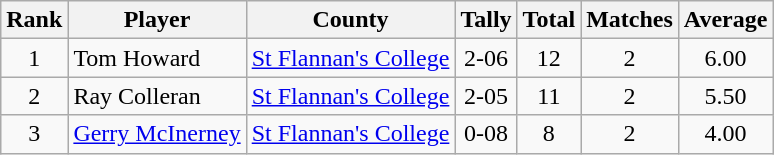<table class="wikitable">
<tr>
<th>Rank</th>
<th>Player</th>
<th>County</th>
<th>Tally</th>
<th>Total</th>
<th>Matches</th>
<th>Average</th>
</tr>
<tr>
<td rowspan=1 align=center>1</td>
<td>Tom Howard</td>
<td><a href='#'>St Flannan's College</a></td>
<td align=center>2-06</td>
<td align=center>12</td>
<td align=center>2</td>
<td align=center>6.00</td>
</tr>
<tr>
<td rowspan=1 align=center>2</td>
<td>Ray Colleran</td>
<td><a href='#'>St Flannan's College</a></td>
<td align=center>2-05</td>
<td align=center>11</td>
<td align=center>2</td>
<td align=center>5.50</td>
</tr>
<tr>
<td rowspan=1 align=center>3</td>
<td><a href='#'>Gerry McInerney</a></td>
<td><a href='#'>St Flannan's College</a></td>
<td align=center>0-08</td>
<td align=center>8</td>
<td align=center>2</td>
<td align=center>4.00</td>
</tr>
</table>
